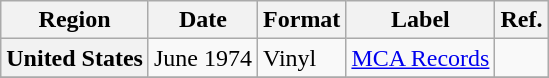<table class="wikitable plainrowheaders">
<tr>
<th scope="col">Region</th>
<th scope="col">Date</th>
<th scope="col">Format</th>
<th scope="col">Label</th>
<th scope="col">Ref.</th>
</tr>
<tr>
<th scope="row">United States</th>
<td>June 1974</td>
<td>Vinyl</td>
<td><a href='#'>MCA Records</a></td>
<td></td>
</tr>
<tr>
</tr>
</table>
